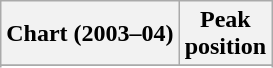<table class="wikitable sortable plainrowheaders">
<tr>
<th scope="col">Chart (2003–04)</th>
<th scope="col">Peak<br>position</th>
</tr>
<tr>
</tr>
<tr>
</tr>
</table>
